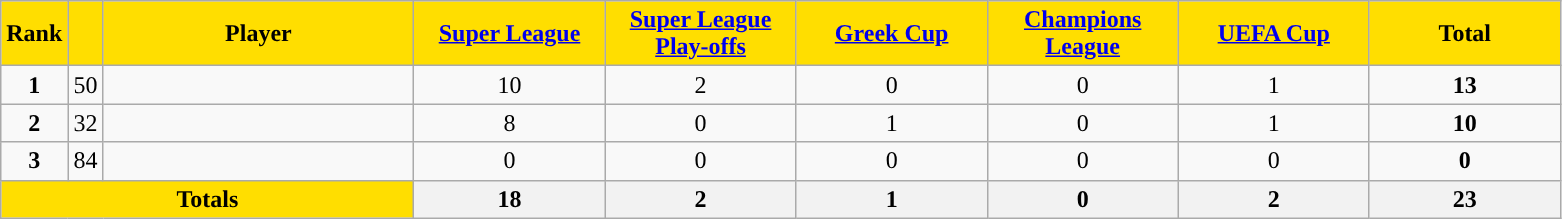<table class="wikitable sortable" style="text-align:center">
<tr>
<th style="background:#FFDE00">Rank</th>
<th style="background:#FFDE00"></th>
<th width=200 style="background:#FFDE00">Player</th>
<th width=120 style="background:#FFDE00"><a href='#'>Super League</a></th>
<th width=120 style="background:#FFDE00"><a href='#'>Super League Play-offs</a></th>
<th width=120 style="background:#FFDE00"><a href='#'>Greek Cup</a></th>
<th width=120 style="background:#FFDE00"><a href='#'>Champions League</a></th>
<th width=120 style="background:#FFDE00"><a href='#'>UEFA Cup</a></th>
<th width=120 style="background:#FFDE00">Total</th>
</tr>
<tr>
<td><strong>1</strong></td>
<td>50</td>
<td align=left></td>
<td>10</td>
<td>2</td>
<td>0</td>
<td>0</td>
<td>1</td>
<td><strong>13</strong></td>
</tr>
<tr>
<td><strong>2</strong></td>
<td>32</td>
<td align=left></td>
<td>8</td>
<td>0</td>
<td>1</td>
<td>0</td>
<td>1</td>
<td><strong>10</strong></td>
</tr>
<tr>
<td><strong>3</strong></td>
<td>84</td>
<td align=left></td>
<td>0</td>
<td>0</td>
<td>0</td>
<td>0</td>
<td>0</td>
<td><strong>0</strong></td>
</tr>
<tr class="sortbottom">
<th colspan=3 style="background:#FFDE00"><strong>Totals</strong></th>
<th><strong>18</strong></th>
<th><strong> 2</strong></th>
<th><strong> 1</strong></th>
<th><strong> 0</strong></th>
<th><strong> 2</strong></th>
<th><strong>23</strong></th>
</tr>
</table>
